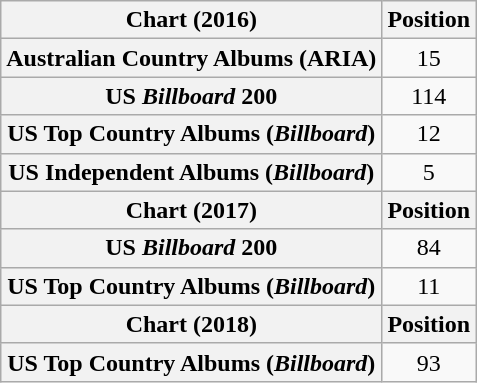<table class="wikitable plainrowheaders" style="text-align:center;">
<tr>
<th>Chart (2016)</th>
<th>Position</th>
</tr>
<tr>
<th scope="row">Australian Country Albums (ARIA)</th>
<td>15</td>
</tr>
<tr>
<th scope="row">US <em>Billboard</em> 200</th>
<td>114</td>
</tr>
<tr>
<th scope="row">US Top Country Albums (<em>Billboard</em>)</th>
<td>12</td>
</tr>
<tr>
<th scope="row">US Independent Albums (<em>Billboard</em>)</th>
<td>5</td>
</tr>
<tr>
<th scope="col">Chart (2017)</th>
<th scope="col">Position</th>
</tr>
<tr>
<th scope="row">US <em>Billboard</em> 200</th>
<td>84</td>
</tr>
<tr>
<th scope="row">US Top Country Albums (<em>Billboard</em>)</th>
<td>11</td>
</tr>
<tr>
<th scope="col">Chart (2018)</th>
<th scope="col">Position</th>
</tr>
<tr>
<th scope="row">US Top Country Albums (<em>Billboard</em>)</th>
<td>93</td>
</tr>
</table>
